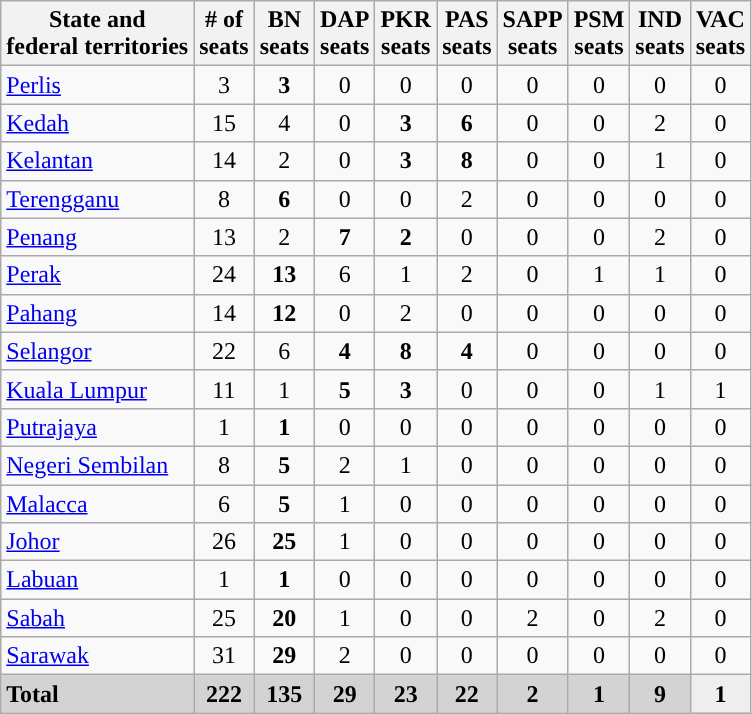<table class="wikitable sortable" style="text-align:center">
<tr>
<th>State and<br>federal territories</th>
<th># of<br>seats</th>
<th>BN<br>seats</th>
<th>DAP<br>seats</th>
<th>PKR<br>seats</th>
<th>PAS<br>seats</th>
<th>SAPP<br>seats</th>
<th>PSM<br>seats</th>
<th>IND<br>seats</th>
<th>VAC<br>seats</th>
</tr>
<tr>
<td style="text-align:left"> <a href='#'>Perlis</a></td>
<td>3</td>
<td><strong>3</strong></td>
<td>0</td>
<td>0</td>
<td>0</td>
<td>0</td>
<td>0</td>
<td>0</td>
<td>0</td>
</tr>
<tr>
<td style="text-align:left"> <a href='#'>Kedah</a></td>
<td>15</td>
<td>4</td>
<td>0</td>
<td><strong>3</strong></td>
<td><strong>6</strong></td>
<td>0</td>
<td>0</td>
<td>2</td>
<td>0</td>
</tr>
<tr>
<td style="text-align:left"> <a href='#'>Kelantan</a></td>
<td>14</td>
<td>2</td>
<td>0</td>
<td><strong>3</strong></td>
<td><strong>8</strong></td>
<td>0</td>
<td>0</td>
<td>1</td>
<td>0</td>
</tr>
<tr>
<td style="text-align:left"> <a href='#'>Terengganu</a></td>
<td>8</td>
<td><strong>6</strong></td>
<td>0</td>
<td>0</td>
<td>2</td>
<td>0</td>
<td>0</td>
<td>0</td>
<td>0</td>
</tr>
<tr>
<td style="text-align:left"> <a href='#'>Penang</a></td>
<td>13</td>
<td>2</td>
<td><strong>7</strong></td>
<td><strong>2</strong></td>
<td>0</td>
<td>0</td>
<td>0</td>
<td>2</td>
<td>0</td>
</tr>
<tr>
<td style="text-align:left"> <a href='#'>Perak</a></td>
<td>24</td>
<td><strong>13</strong></td>
<td>6</td>
<td>1</td>
<td>2</td>
<td>0</td>
<td>1</td>
<td>1</td>
<td>0</td>
</tr>
<tr>
<td style="text-align:left"> <a href='#'>Pahang</a></td>
<td>14</td>
<td><strong>12</strong></td>
<td>0</td>
<td>2</td>
<td>0</td>
<td>0</td>
<td>0</td>
<td>0</td>
<td>0</td>
</tr>
<tr>
<td style="text-align:left"> <a href='#'>Selangor</a></td>
<td>22</td>
<td>6</td>
<td><strong>4</strong></td>
<td><strong>8</strong></td>
<td><strong>4</strong></td>
<td>0</td>
<td>0</td>
<td>0</td>
<td>0</td>
</tr>
<tr>
<td style="text-align:left"> <a href='#'>Kuala Lumpur</a></td>
<td>11</td>
<td>1</td>
<td><strong>5</strong></td>
<td><strong>3</strong></td>
<td>0</td>
<td>0</td>
<td>0</td>
<td>1</td>
<td>1</td>
</tr>
<tr>
<td style="text-align:left"> <a href='#'>Putrajaya</a></td>
<td>1</td>
<td><strong>1</strong></td>
<td>0</td>
<td>0</td>
<td>0</td>
<td>0</td>
<td>0</td>
<td>0</td>
<td>0</td>
</tr>
<tr>
<td style="text-align:left"> <a href='#'>Negeri Sembilan</a></td>
<td>8</td>
<td><strong>5</strong></td>
<td>2</td>
<td>1</td>
<td>0</td>
<td>0</td>
<td>0</td>
<td>0</td>
<td>0</td>
</tr>
<tr>
<td style="text-align:left"> <a href='#'>Malacca</a></td>
<td>6</td>
<td><strong>5</strong></td>
<td>1</td>
<td>0</td>
<td>0</td>
<td>0</td>
<td>0</td>
<td>0</td>
<td>0</td>
</tr>
<tr>
<td style="text-align:left"> <a href='#'>Johor</a></td>
<td>26</td>
<td><strong>25</strong></td>
<td>1</td>
<td>0</td>
<td>0</td>
<td>0</td>
<td>0</td>
<td>0</td>
<td>0</td>
</tr>
<tr>
<td style="text-align:left"> <a href='#'>Labuan</a></td>
<td>1</td>
<td><strong>1</strong></td>
<td>0</td>
<td>0</td>
<td>0</td>
<td>0</td>
<td>0</td>
<td>0</td>
<td>0</td>
</tr>
<tr>
<td style="text-align:left"> <a href='#'>Sabah</a></td>
<td>25</td>
<td><strong>20</strong></td>
<td>1</td>
<td>0</td>
<td>0</td>
<td>2</td>
<td>0</td>
<td>2</td>
<td>0</td>
</tr>
<tr>
<td style="text-align:left"> <a href='#'>Sarawak</a></td>
<td>31</td>
<td><strong>29</strong></td>
<td>2</td>
<td>0</td>
<td>0</td>
<td>0</td>
<td>0</td>
<td>0</td>
<td>0</td>
</tr>
<tr class="sortbottom" bgcolor="lightgrey">
<td style="text-align:left"><strong>Total</strong></td>
<td><strong>222</strong></td>
<td><span><strong>135</strong></span></td>
<td><span><strong>29</strong></span></td>
<td><span><strong>23</strong></span></td>
<td><span><strong>22</strong></span></td>
<td><span><strong>2</strong></span></td>
<td><span><strong>1</strong></span></td>
<td><span><strong>9</strong></span></td>
<td style="background-color:#EEEEEE;"><span><strong>1</strong></span></td>
</tr>
</table>
